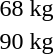<table>
<tr>
<td>68 kg</td>
<td></td>
<td></td>
<td></td>
</tr>
<tr>
<td>90 kg</td>
<td></td>
<td></td>
<td></td>
</tr>
</table>
